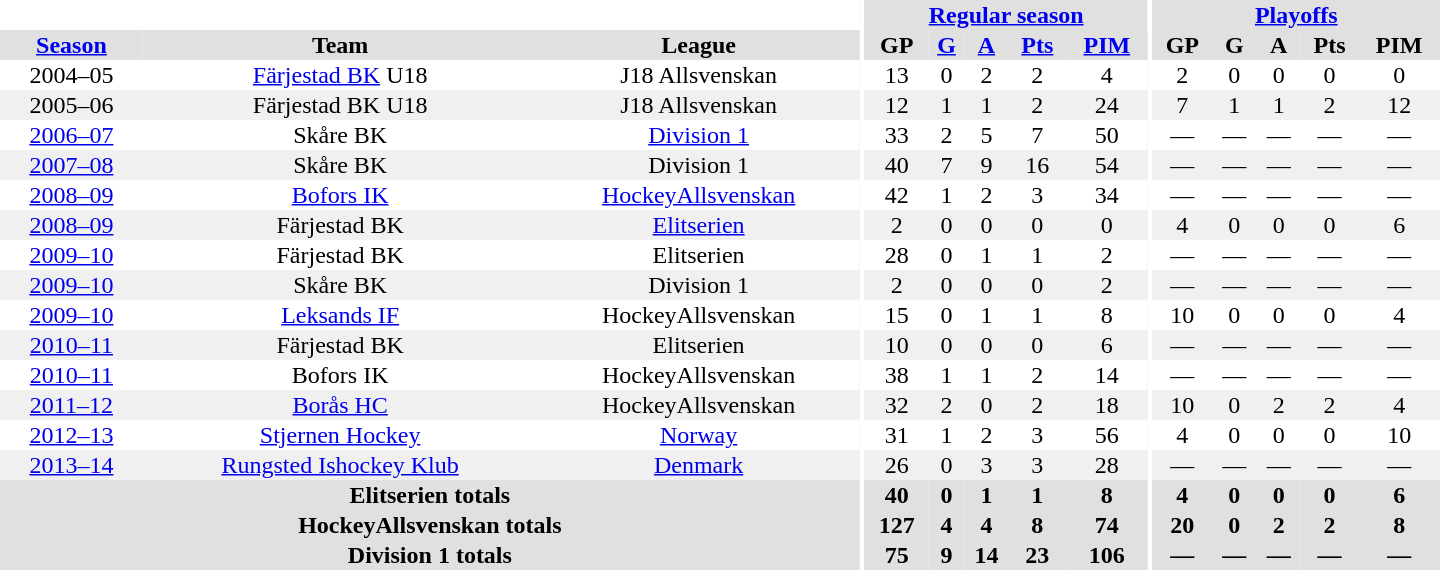<table border="0" cellpadding="1" cellspacing="0" style="text-align:center; width:60em">
<tr bgcolor="#e0e0e0">
<th colspan="3" bgcolor="#ffffff"></th>
<th rowspan="99" bgcolor="#ffffff"></th>
<th colspan="5"><a href='#'>Regular season</a></th>
<th rowspan="99" bgcolor="#ffffff"></th>
<th colspan="5"><a href='#'>Playoffs</a></th>
</tr>
<tr bgcolor="#e0e0e0">
<th><a href='#'>Season</a></th>
<th>Team</th>
<th>League</th>
<th>GP</th>
<th><a href='#'>G</a></th>
<th><a href='#'>A</a></th>
<th><a href='#'>Pts</a></th>
<th><a href='#'>PIM</a></th>
<th>GP</th>
<th>G</th>
<th>A</th>
<th>Pts</th>
<th>PIM</th>
</tr>
<tr>
<td>2004–05</td>
<td><a href='#'>Färjestad BK</a> U18</td>
<td>J18 Allsvenskan</td>
<td>13</td>
<td>0</td>
<td>2</td>
<td>2</td>
<td>4</td>
<td>2</td>
<td>0</td>
<td>0</td>
<td>0</td>
<td>0</td>
</tr>
<tr bgcolor="#f0f0f0">
<td>2005–06</td>
<td>Färjestad BK U18</td>
<td>J18 Allsvenskan</td>
<td>12</td>
<td>1</td>
<td>1</td>
<td>2</td>
<td>24</td>
<td>7</td>
<td>1</td>
<td>1</td>
<td>2</td>
<td>12</td>
</tr>
<tr>
<td><a href='#'>2006–07</a></td>
<td>Skåre BK</td>
<td><a href='#'>Division 1</a></td>
<td>33</td>
<td>2</td>
<td>5</td>
<td>7</td>
<td>50</td>
<td>—</td>
<td>—</td>
<td>—</td>
<td>—</td>
<td>—</td>
</tr>
<tr bgcolor="#f0f0f0">
<td><a href='#'>2007–08</a></td>
<td>Skåre BK</td>
<td>Division 1</td>
<td>40</td>
<td>7</td>
<td>9</td>
<td>16</td>
<td>54</td>
<td>—</td>
<td>—</td>
<td>—</td>
<td>—</td>
<td>—</td>
</tr>
<tr>
<td><a href='#'>2008–09</a></td>
<td><a href='#'>Bofors IK</a></td>
<td><a href='#'>HockeyAllsvenskan</a></td>
<td>42</td>
<td>1</td>
<td>2</td>
<td>3</td>
<td>34</td>
<td>—</td>
<td>—</td>
<td>—</td>
<td>—</td>
<td>—</td>
</tr>
<tr bgcolor="#f0f0f0">
<td><a href='#'>2008–09</a></td>
<td>Färjestad BK</td>
<td><a href='#'>Elitserien</a></td>
<td>2</td>
<td>0</td>
<td>0</td>
<td>0</td>
<td>0</td>
<td>4</td>
<td>0</td>
<td>0</td>
<td>0</td>
<td>6</td>
</tr>
<tr>
<td><a href='#'>2009–10</a></td>
<td>Färjestad BK</td>
<td>Elitserien</td>
<td>28</td>
<td>0</td>
<td>1</td>
<td>1</td>
<td>2</td>
<td>—</td>
<td>—</td>
<td>—</td>
<td>—</td>
<td>—</td>
</tr>
<tr bgcolor="#f0f0f0">
<td><a href='#'>2009–10</a></td>
<td>Skåre BK</td>
<td>Division 1</td>
<td>2</td>
<td>0</td>
<td>0</td>
<td>0</td>
<td>2</td>
<td>—</td>
<td>—</td>
<td>—</td>
<td>—</td>
<td>—</td>
</tr>
<tr>
<td><a href='#'>2009–10</a></td>
<td><a href='#'>Leksands IF</a></td>
<td>HockeyAllsvenskan</td>
<td>15</td>
<td>0</td>
<td>1</td>
<td>1</td>
<td>8</td>
<td>10</td>
<td>0</td>
<td>0</td>
<td>0</td>
<td>4</td>
</tr>
<tr bgcolor="#f0f0f0">
<td><a href='#'>2010–11</a></td>
<td>Färjestad BK</td>
<td>Elitserien</td>
<td>10</td>
<td>0</td>
<td>0</td>
<td>0</td>
<td>6</td>
<td>—</td>
<td>—</td>
<td>—</td>
<td>—</td>
<td>—</td>
</tr>
<tr>
<td><a href='#'>2010–11</a></td>
<td>Bofors IK</td>
<td>HockeyAllsvenskan</td>
<td>38</td>
<td>1</td>
<td>1</td>
<td>2</td>
<td>14</td>
<td>—</td>
<td>—</td>
<td>—</td>
<td>—</td>
<td>—</td>
</tr>
<tr bgcolor="#f0f0f0">
<td><a href='#'>2011–12</a></td>
<td><a href='#'>Borås HC</a></td>
<td>HockeyAllsvenskan</td>
<td>32</td>
<td>2</td>
<td>0</td>
<td>2</td>
<td>18</td>
<td>10</td>
<td>0</td>
<td>2</td>
<td>2</td>
<td>4</td>
</tr>
<tr>
<td><a href='#'>2012–13</a></td>
<td><a href='#'>Stjernen Hockey</a></td>
<td><a href='#'>Norway</a></td>
<td>31</td>
<td>1</td>
<td>2</td>
<td>3</td>
<td>56</td>
<td>4</td>
<td>0</td>
<td>0</td>
<td>0</td>
<td>10</td>
</tr>
<tr bgcolor="#f0f0f0">
<td><a href='#'>2013–14</a></td>
<td><a href='#'>Rungsted Ishockey Klub</a></td>
<td><a href='#'>Denmark</a></td>
<td>26</td>
<td>0</td>
<td>3</td>
<td>3</td>
<td>28</td>
<td>—</td>
<td>—</td>
<td>—</td>
<td>—</td>
<td>—</td>
</tr>
<tr>
</tr>
<tr ALIGN="center" bgcolor="#e0e0e0">
<th colspan="3">Elitserien totals</th>
<th ALIGN="center">40</th>
<th ALIGN="center">0</th>
<th ALIGN="center">1</th>
<th ALIGN="center">1</th>
<th ALIGN="center">8</th>
<th ALIGN="center">4</th>
<th ALIGN="center">0</th>
<th ALIGN="center">0</th>
<th ALIGN="center">0</th>
<th ALIGN="center">6</th>
</tr>
<tr>
</tr>
<tr ALIGN="center" bgcolor="#e0e0e0">
<th colspan="3">HockeyAllsvenskan totals</th>
<th ALIGN="center">127</th>
<th ALIGN="center">4</th>
<th ALIGN="center">4</th>
<th ALIGN="center">8</th>
<th ALIGN="center">74</th>
<th ALIGN="center">20</th>
<th ALIGN="center">0</th>
<th ALIGN="center">2</th>
<th ALIGN="center">2</th>
<th ALIGN="center">8</th>
</tr>
<tr>
</tr>
<tr ALIGN="center" bgcolor="#e0e0e0">
<th colspan="3">Division 1 totals</th>
<th ALIGN="center">75</th>
<th ALIGN="center">9</th>
<th ALIGN="center">14</th>
<th ALIGN="center">23</th>
<th ALIGN="center">106</th>
<th ALIGN="center">—</th>
<th ALIGN="center">—</th>
<th ALIGN="center">—</th>
<th ALIGN="center">—</th>
<th ALIGN="center">—</th>
</tr>
</table>
